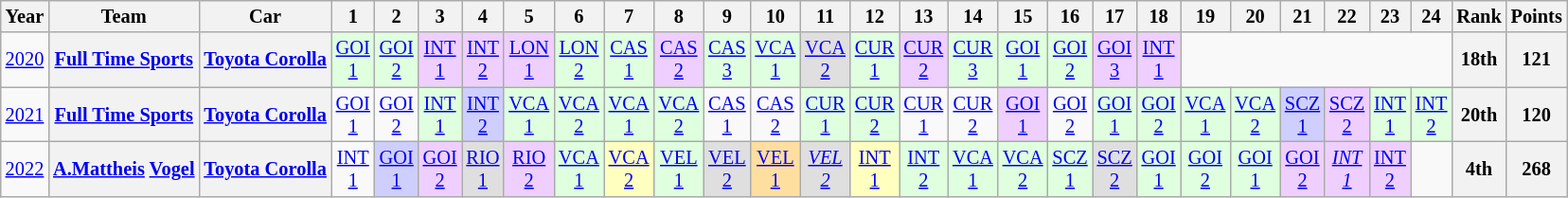<table class="wikitable" style="text-align:center; font-size:85%">
<tr>
<th>Year</th>
<th>Team</th>
<th>Car</th>
<th>1</th>
<th>2</th>
<th>3</th>
<th>4</th>
<th>5</th>
<th>6</th>
<th>7</th>
<th>8</th>
<th>9</th>
<th>10</th>
<th>11</th>
<th>12</th>
<th>13</th>
<th>14</th>
<th>15</th>
<th>16</th>
<th>17</th>
<th>18</th>
<th>19</th>
<th>20</th>
<th>21</th>
<th>22</th>
<th>23</th>
<th>24</th>
<th>Rank</th>
<th>Points</th>
</tr>
<tr>
<td><a href='#'>2020</a></td>
<th><a href='#'>Full Time Sports</a></th>
<th><a href='#'>Toyota Corolla</a></th>
<td style="background:#DFFFDF;"><a href='#'>GOI<br>1</a><br></td>
<td style="background:#DFFFDF;"><a href='#'>GOI<br>2</a><br></td>
<td style="background:#EFCFFF;"><a href='#'>INT<br>1</a><br></td>
<td style="background:#EFCFFF;"><a href='#'>INT<br>2</a><br></td>
<td style="background:#EFCFFF;"><a href='#'>LON<br>1</a><br></td>
<td style="background:#DFFFDF;"><a href='#'>LON<br>2</a><br></td>
<td style="background:#DFFFDF;"><a href='#'>CAS<br>1</a><br></td>
<td style="background:#EFCFFF;"><a href='#'>CAS<br>2</a><br></td>
<td style="background:#DFFFDF;"><a href='#'>CAS<br>3</a><br></td>
<td style="background:#DFFFDF;"><a href='#'>VCA<br>1</a><br></td>
<td style="background:#DFDFDF;"><a href='#'>VCA<br>2</a><br></td>
<td style="background:#DFFFDF;"><a href='#'>CUR<br>1</a><br></td>
<td style="background:#EFCFFF;"><a href='#'>CUR<br>2</a><br></td>
<td style="background:#DFFFDF;"><a href='#'>CUR<br>3</a><br></td>
<td style="background:#DFFFDF;"><a href='#'>GOI<br>1</a><br></td>
<td style="background:#DFFFDF;"><a href='#'>GOI<br>2</a><br></td>
<td style="background:#EFCFFF;"><a href='#'>GOI<br>3</a><br></td>
<td style="background:#EFCFFF;"><a href='#'>INT<br>1</a><br></td>
<td colspan=6></td>
<th>18th</th>
<th>121</th>
</tr>
<tr>
<td><a href='#'>2021</a></td>
<th><a href='#'>Full Time Sports</a></th>
<th><a href='#'>Toyota Corolla</a></th>
<td><a href='#'>GOI<br>1</a></td>
<td><a href='#'>GOI<br>2</a></td>
<td style="background:#DFFFDF;"><a href='#'>INT<br>1</a><br></td>
<td style="background:#CFCFFF;"><a href='#'>INT<br>2</a><br></td>
<td style="background:#DFFFDF;"><a href='#'>VCA<br>1</a><br></td>
<td style="background:#DFFFDF;"><a href='#'>VCA<br>2</a><br></td>
<td style="background:#DFFFDF;"><a href='#'>VCA<br>1</a><br></td>
<td style="background:#DFFFDF;"><a href='#'>VCA<br>2</a><br></td>
<td><a href='#'>CAS<br>1</a></td>
<td><a href='#'>CAS<br>2</a></td>
<td style="background:#DFFFDF;"><a href='#'>CUR<br>1</a><br></td>
<td style="background:#DFFFDF;"><a href='#'>CUR<br>2</a><br></td>
<td><a href='#'>CUR<br>1</a></td>
<td><a href='#'>CUR<br>2</a></td>
<td style="background:#EFCFFF;"><a href='#'>GOI<br>1</a><br></td>
<td style="background:#;"><a href='#'>GOI<br>2</a><br></td>
<td style="background:#DFFFDF;"><a href='#'>GOI<br>1</a><br></td>
<td style="background:#DFFFDF;"><a href='#'>GOI<br>2</a><br></td>
<td style="background:#DFFFDF;"><a href='#'>VCA<br>1</a><br></td>
<td style="background:#DFFFDF;"><a href='#'>VCA<br>2</a><br></td>
<td style="background:#CFCFFF;"><a href='#'>SCZ<br>1</a><br></td>
<td style="background:#EFCFFF;"><a href='#'>SCZ<br>2</a><br></td>
<td style="background:#DFFFDF;"><a href='#'>INT<br>1</a><br></td>
<td style="background:#DFFFDF;"><a href='#'>INT<br>2</a><br></td>
<th>20th</th>
<th>120</th>
</tr>
<tr>
<td><a href='#'>2022</a></td>
<th><a href='#'>A.Mattheis</a> <a href='#'>Vogel</a></th>
<th><a href='#'>Toyota Corolla</a></th>
<td><a href='#'>INT<br>1</a></td>
<td style="background:#CFCFFF;"><a href='#'>GOI<br>1</a><br></td>
<td style="background:#EFCFFF;"><a href='#'>GOI<br>2</a><br></td>
<td style="background:#DFDFDF;"><a href='#'>RIO<br>1</a><br></td>
<td style="background:#EFCFFF;"><a href='#'>RIO<br>2</a><br></td>
<td style="background:#DFFFDF;"><a href='#'>VCA<br>1</a><br></td>
<td style="background:#FFFFBF;"><a href='#'>VCA<br>2</a><br></td>
<td style="background:#DFFFDF;"><a href='#'>VEL<br>1</a><br></td>
<td style="background:#DFDFDF;"><a href='#'>VEL<br>2</a><br></td>
<td style="background:#FFDF9F;"><a href='#'>VEL<br>1</a><br></td>
<td style="background:#DFDFDF;"><em><a href='#'>VEL<br>2</a></em><br></td>
<td style="background:#FFFFBF;"><a href='#'>INT<br>1</a><br></td>
<td style="background:#DFFFDF;"><a href='#'>INT<br>2</a><br></td>
<td style="background:#DFFFDF;"><a href='#'>VCA<br>1</a><br></td>
<td style="background:#DFFFDF;"><a href='#'>VCA<br>2</a><br></td>
<td style="background:#DFFFDF;"><a href='#'>SCZ<br>1</a><br></td>
<td style="background:#DFDFDF;"><a href='#'>SCZ<br>2</a><br></td>
<td style="background:#DFFFDF;"><a href='#'>GOI<br>1</a><br></td>
<td style="background:#DFFFDF;"><a href='#'>GOI<br>2</a><br></td>
<td style="background:#DFFFDF;"><a href='#'>GOI<br>1</a><br></td>
<td style="background:#EFCFFF;"><a href='#'>GOI<br>2</a><br></td>
<td style="background:#EFCFFF;"><em><a href='#'>INT<br>1</a></em><br></td>
<td style="background:#EFCFFF;"><a href='#'>INT<br>2</a><br></td>
<td></td>
<th>4th</th>
<th>268</th>
</tr>
</table>
